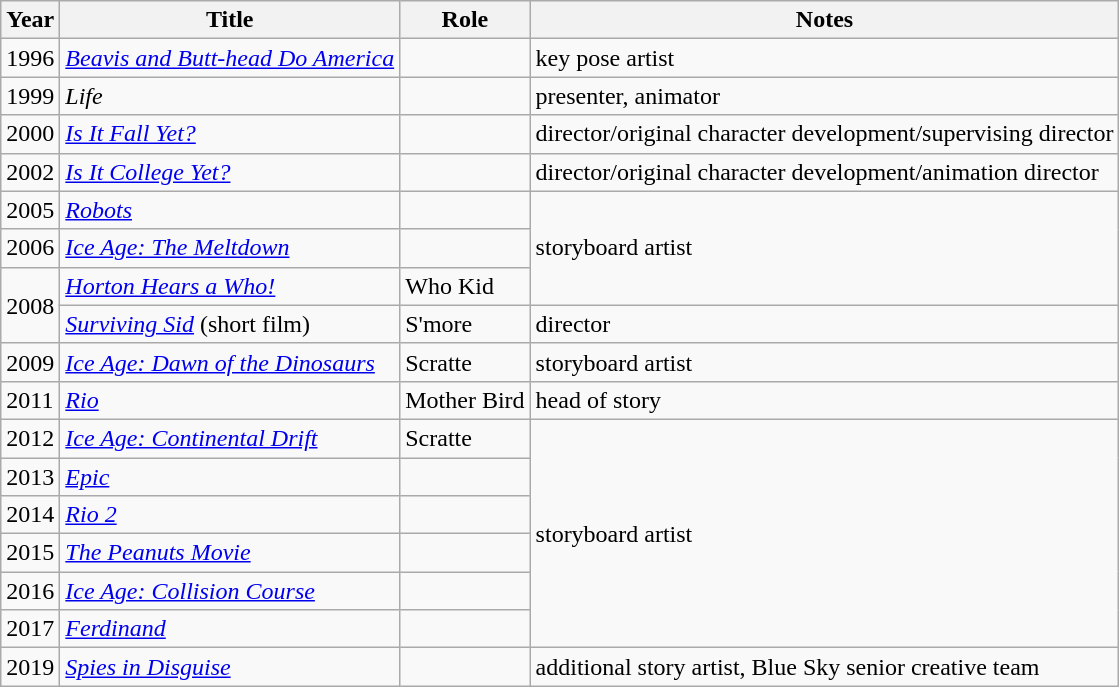<table class="wikitable sortable">
<tr>
<th>Year</th>
<th>Title</th>
<th>Role</th>
<th>Notes</th>
</tr>
<tr>
<td>1996</td>
<td><em><a href='#'>Beavis and Butt-head Do America</a></em></td>
<td></td>
<td>key pose artist</td>
</tr>
<tr>
<td>1999</td>
<td><em>Life</em></td>
<td></td>
<td>presenter, animator</td>
</tr>
<tr>
<td>2000</td>
<td><em><a href='#'>Is It Fall Yet?</a></em></td>
<td></td>
<td>director/original character development/supervising director</td>
</tr>
<tr>
<td>2002</td>
<td><em><a href='#'>Is It College Yet?</a></em></td>
<td></td>
<td>director/original character development/animation director</td>
</tr>
<tr>
<td>2005</td>
<td><em><a href='#'>Robots</a></em></td>
<td></td>
<td rowspan="3">storyboard artist</td>
</tr>
<tr>
<td>2006</td>
<td><em><a href='#'>Ice Age: The Meltdown</a></em></td>
<td></td>
</tr>
<tr>
<td rowspan="2">2008</td>
<td><em><a href='#'>Horton Hears a Who!</a></em></td>
<td>Who Kid</td>
</tr>
<tr>
<td><em><a href='#'>Surviving Sid</a></em> (short film)</td>
<td>S'more</td>
<td>director</td>
</tr>
<tr>
<td>2009</td>
<td><em><a href='#'>Ice Age: Dawn of the Dinosaurs</a></em></td>
<td>Scratte</td>
<td>storyboard artist</td>
</tr>
<tr>
<td>2011</td>
<td><em><a href='#'>Rio</a></em></td>
<td>Mother Bird</td>
<td>head of story</td>
</tr>
<tr>
<td>2012</td>
<td><em><a href='#'>Ice Age: Continental Drift</a></em></td>
<td>Scratte</td>
<td rowspan="6">storyboard artist</td>
</tr>
<tr>
<td>2013</td>
<td><em><a href='#'>Epic</a></em></td>
<td></td>
</tr>
<tr>
<td>2014</td>
<td><em><a href='#'>Rio 2</a></em></td>
<td></td>
</tr>
<tr>
<td>2015</td>
<td><em><a href='#'>The Peanuts Movie</a></em></td>
<td></td>
</tr>
<tr>
<td>2016</td>
<td><em><a href='#'>Ice Age: Collision Course</a></em></td>
<td></td>
</tr>
<tr>
<td>2017</td>
<td><em><a href='#'>Ferdinand</a></em></td>
<td></td>
</tr>
<tr>
<td>2019</td>
<td><em><a href='#'>Spies in Disguise</a></em></td>
<td></td>
<td>additional story artist, Blue Sky senior creative team</td>
</tr>
</table>
